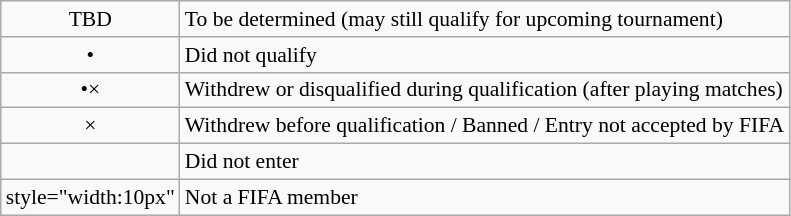<table class="wikitable" style="font-size:90%">
<tr>
<td style="text-align:center;width:10px">TBD</td>
<td>To be determined (may still qualify for upcoming tournament)</td>
</tr>
<tr>
<td style="text-align:center;width:10px">•</td>
<td>Did not qualify</td>
</tr>
<tr>
<td style="text-align:center;width:10px">•×</td>
<td>Withdrew or disqualified during qualification (after playing matches)</td>
</tr>
<tr>
<td style="text-align:center;width:10px">×</td>
<td>Withdrew before qualification / Banned / Entry not accepted by FIFA</td>
</tr>
<tr>
<td style="width:10px"></td>
<td>Did not enter</td>
</tr>
<tr>
<td>style="width:10px" </td>
<td>Not a FIFA member</td>
</tr>
</table>
